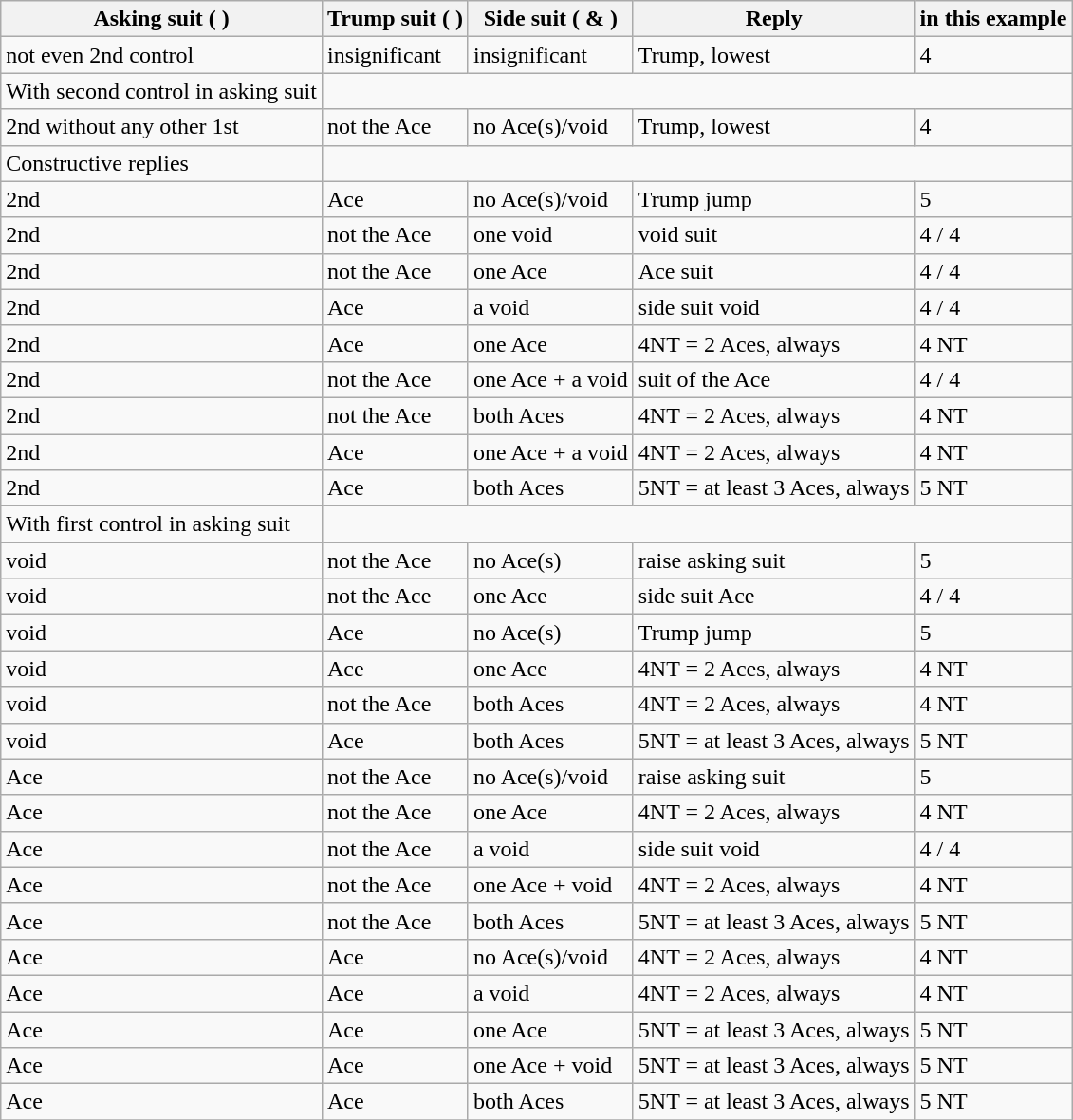<table class="wikitable">
<tr>
<th>Asking suit (  )</th>
<th>Trump suit (  )</th>
<th>Side suit (  &  )</th>
<th><strong>Reply</strong></th>
<th>in this example</th>
</tr>
<tr>
<td>not even 2nd control</td>
<td>insignificant</td>
<td>insignificant</td>
<td>Trump, lowest</td>
<td>4</td>
</tr>
<tr>
<td>With second control in asking suit</td>
</tr>
<tr>
<td>2nd without any other 1st</td>
<td>not the Ace</td>
<td>no Ace(s)/void</td>
<td>Trump, lowest</td>
<td>4</td>
</tr>
<tr>
<td>Constructive replies</td>
</tr>
<tr>
<td>2nd</td>
<td>Ace</td>
<td>no Ace(s)/void</td>
<td>Trump jump</td>
<td>5</td>
</tr>
<tr>
<td>2nd</td>
<td>not the Ace</td>
<td>one void</td>
<td>void suit</td>
<td>4 / 4</td>
</tr>
<tr>
<td>2nd</td>
<td>not the Ace</td>
<td>one Ace</td>
<td>Ace suit</td>
<td>4 / 4</td>
</tr>
<tr>
<td>2nd</td>
<td>Ace</td>
<td>a void</td>
<td>side suit void</td>
<td>4 / 4</td>
</tr>
<tr>
<td>2nd</td>
<td>Ace</td>
<td>one Ace</td>
<td>4NT = 2 Aces, always</td>
<td>4 NT</td>
</tr>
<tr>
<td>2nd</td>
<td>not the Ace</td>
<td>one Ace + a void</td>
<td>suit of the Ace</td>
<td>4 / 4</td>
</tr>
<tr>
<td>2nd</td>
<td>not the Ace</td>
<td>both Aces</td>
<td>4NT = 2 Aces, always</td>
<td>4 NT</td>
</tr>
<tr>
<td>2nd</td>
<td>Ace</td>
<td>one Ace + a void</td>
<td>4NT = 2 Aces, always</td>
<td>4 NT</td>
</tr>
<tr>
<td>2nd</td>
<td>Ace</td>
<td>both Aces</td>
<td>5NT = at least 3 Aces, always</td>
<td>5 NT</td>
</tr>
<tr>
<td>With first control in asking suit</td>
</tr>
<tr>
<td>void</td>
<td>not the Ace</td>
<td>no Ace(s)</td>
<td>raise asking suit</td>
<td>5</td>
</tr>
<tr>
<td>void</td>
<td>not the Ace</td>
<td>one Ace</td>
<td>side suit Ace</td>
<td>4 / 4</td>
</tr>
<tr>
<td>void</td>
<td>Ace</td>
<td>no Ace(s)</td>
<td>Trump jump</td>
<td>5</td>
</tr>
<tr>
<td>void</td>
<td>Ace</td>
<td>one Ace</td>
<td>4NT = 2 Aces, always</td>
<td>4 NT</td>
</tr>
<tr>
<td>void</td>
<td>not the Ace</td>
<td>both Aces</td>
<td>4NT = 2 Aces, always</td>
<td>4 NT</td>
</tr>
<tr>
<td>void</td>
<td>Ace</td>
<td>both Aces</td>
<td>5NT = at least 3 Aces, always</td>
<td>5 NT</td>
</tr>
<tr>
<td>Ace</td>
<td>not the Ace</td>
<td>no Ace(s)/void</td>
<td>raise asking suit</td>
<td>5</td>
</tr>
<tr>
<td>Ace</td>
<td>not the Ace</td>
<td>one Ace</td>
<td>4NT = 2 Aces, always</td>
<td>4 NT</td>
</tr>
<tr>
<td>Ace</td>
<td>not the Ace</td>
<td>a void</td>
<td>side suit void</td>
<td>4 / 4</td>
</tr>
<tr>
<td>Ace</td>
<td>not the Ace</td>
<td>one Ace + void</td>
<td>4NT = 2 Aces, always</td>
<td>4 NT</td>
</tr>
<tr>
<td>Ace</td>
<td>not the Ace</td>
<td>both Aces</td>
<td>5NT = at least 3 Aces, always</td>
<td>5 NT</td>
</tr>
<tr>
<td>Ace</td>
<td>Ace</td>
<td>no Ace(s)/void</td>
<td>4NT = 2 Aces, always</td>
<td>4 NT</td>
</tr>
<tr>
<td>Ace</td>
<td>Ace</td>
<td>a void</td>
<td>4NT = 2 Aces, always</td>
<td>4 NT</td>
</tr>
<tr>
<td>Ace</td>
<td>Ace</td>
<td>one Ace</td>
<td>5NT = at least 3 Aces, always</td>
<td>5 NT</td>
</tr>
<tr>
<td>Ace</td>
<td>Ace</td>
<td>one Ace  + void</td>
<td>5NT = at least 3 Aces, always</td>
<td>5 NT</td>
</tr>
<tr>
<td>Ace</td>
<td>Ace</td>
<td>both Aces</td>
<td>5NT = at least 3 Aces, always</td>
<td>5 NT</td>
</tr>
<tr>
</tr>
</table>
